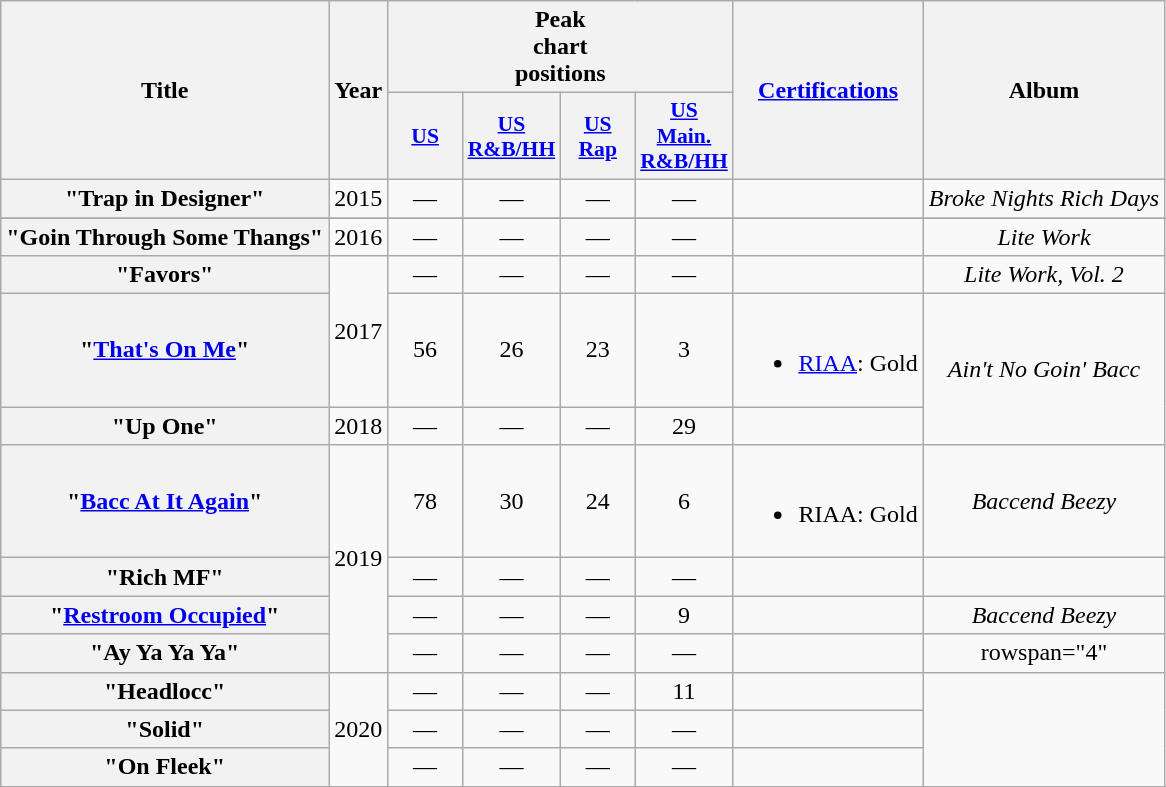<table class="wikitable plainrowheaders" style="text-align:center;">
<tr>
<th rowspan="2">Title</th>
<th rowspan="2">Year</th>
<th colspan="4">Peak<br>chart<br>positions</th>
<th rowspan="2"><a href='#'>Certifications</a></th>
<th rowspan="2">Album</th>
</tr>
<tr>
<th scope="col" style="width:3em;font-size:90%;"><a href='#'>US</a><br></th>
<th scope="col" style="width:3em;font-size:90%;"><a href='#'>US<br>R&B/HH</a><br></th>
<th scope="col" style="width:3em;font-size:90%;"><a href='#'>US<br>Rap</a><br></th>
<th scope="col" style="width:3em;font-size:90%;"><a href='#'>US<br>Main.<br>R&B/HH</a><br></th>
</tr>
<tr>
<th scope="row">"Trap in Designer"</th>
<td>2015</td>
<td>—</td>
<td>—</td>
<td>—</td>
<td>—</td>
<td></td>
<td><em>Broke Nights Rich Days</em></td>
</tr>
<tr>
</tr>
<tr>
<th scope="row">"Goin Through Some Thangs"</th>
<td>2016</td>
<td>—</td>
<td>—</td>
<td>—</td>
<td>—</td>
<td></td>
<td><em>Lite Work</em></td>
</tr>
<tr>
<th scope="row">"Favors"</th>
<td rowspan="2">2017</td>
<td>—</td>
<td>—</td>
<td>—</td>
<td>—</td>
<td></td>
<td><em>Lite Work, Vol. 2</em></td>
</tr>
<tr>
<th scope="row">"<a href='#'>That's On Me</a>"<br></th>
<td>56</td>
<td>26</td>
<td>23</td>
<td>3</td>
<td><br><ul><li><a href='#'>RIAA</a>: Gold</li></ul></td>
<td rowspan="2"><em>Ain't No Goin' Bacc</em></td>
</tr>
<tr>
<th scope="row">"Up One"<br></th>
<td>2018</td>
<td>—</td>
<td>—</td>
<td>—</td>
<td>29</td>
<td></td>
</tr>
<tr>
<th scope="row">"<a href='#'>Bacc At It Again</a>"<br></th>
<td rowspan="4">2019</td>
<td>78</td>
<td>30</td>
<td>24</td>
<td>6</td>
<td><br><ul><li>RIAA: Gold</li></ul></td>
<td><em>Baccend Beezy</em></td>
</tr>
<tr>
<th scope="row">"Rich MF"</th>
<td>—</td>
<td>—</td>
<td>—</td>
<td>—</td>
<td></td>
<td></td>
</tr>
<tr>
<th scope="row">"<a href='#'>Restroom Occupied</a>"<br></th>
<td>—</td>
<td>—</td>
<td>—</td>
<td>9</td>
<td></td>
<td><em>Baccend Beezy</em></td>
</tr>
<tr>
<th scope="row">"Ay Ya Ya Ya"<br></th>
<td>—</td>
<td>—</td>
<td>—</td>
<td>—</td>
<td></td>
<td>rowspan="4" </td>
</tr>
<tr>
<th scope="row">"Headlocc"<br></th>
<td rowspan="3">2020</td>
<td>—</td>
<td>—</td>
<td>—</td>
<td>11</td>
<td></td>
</tr>
<tr>
<th scope="row">"Solid"<br></th>
<td>—</td>
<td>—</td>
<td>—</td>
<td>—</td>
<td></td>
</tr>
<tr>
<th scope="row">"On Fleek"<br></th>
<td>—</td>
<td>—</td>
<td>—</td>
<td>—</td>
<td></td>
</tr>
</table>
